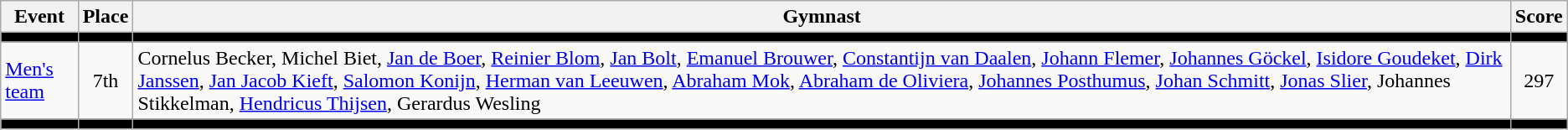<table class=wikitable>
<tr>
<th>Event</th>
<th>Place</th>
<th>Gymnast</th>
<th>Score</th>
</tr>
<tr bgcolor=black>
<td></td>
<td></td>
<td></td>
<td></td>
</tr>
<tr align=center>
<td align=left><a href='#'>Men's team</a></td>
<td>7th</td>
<td align=left>Cornelus Becker, Michel Biet, <a href='#'>Jan de Boer</a>, <a href='#'>Reinier Blom</a>, <a href='#'>Jan Bolt</a>, <a href='#'>Emanuel Brouwer</a>, <a href='#'>Constantijn van Daalen</a>, <a href='#'>Johann Flemer</a>, <a href='#'>Johannes Göckel</a>, <a href='#'>Isidore Goudeket</a>, <a href='#'>Dirk Janssen</a>, <a href='#'>Jan Jacob Kieft</a>, <a href='#'>Salomon Konijn</a>, <a href='#'>Herman van Leeuwen</a>, <a href='#'>Abraham Mok</a>, <a href='#'>Abraham de Oliviera</a>, <a href='#'>Johannes Posthumus</a>, <a href='#'>Johan Schmitt</a>, <a href='#'>Jonas Slier</a>, Johannes Stikkelman, <a href='#'>Hendricus Thijsen</a>, Gerardus Wesling</td>
<td>297</td>
</tr>
<tr bgcolor=black>
<td></td>
<td></td>
<td></td>
<td></td>
</tr>
</table>
